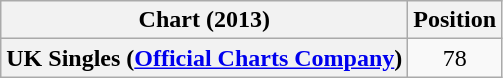<table class="wikitable sortable plainrowheaders" style="text-align:center">
<tr>
<th scope="col">Chart (2013)</th>
<th scope="col">Position</th>
</tr>
<tr>
<th scope="row">UK Singles (<a href='#'>Official Charts Company</a>)</th>
<td>78</td>
</tr>
</table>
